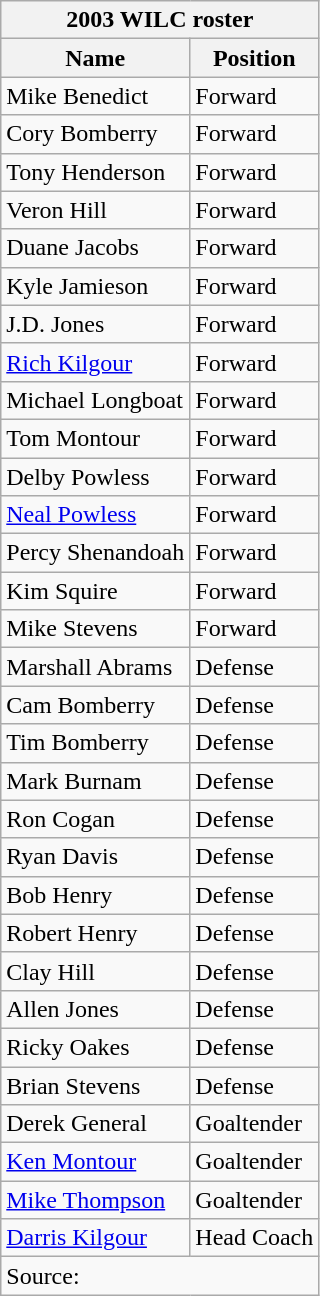<table class="wikitable collapsible collapsed">
<tr>
<th colspan=2>2003 WILC roster</th>
</tr>
<tr>
<th>Name</th>
<th>Position</th>
</tr>
<tr>
<td>Mike Benedict</td>
<td>Forward</td>
</tr>
<tr>
<td>Cory Bomberry</td>
<td>Forward</td>
</tr>
<tr>
<td>Tony Henderson</td>
<td>Forward</td>
</tr>
<tr>
<td>Veron Hill</td>
<td>Forward</td>
</tr>
<tr>
<td>Duane Jacobs</td>
<td>Forward</td>
</tr>
<tr>
<td>Kyle Jamieson</td>
<td>Forward</td>
</tr>
<tr>
<td>J.D. Jones</td>
<td>Forward</td>
</tr>
<tr>
<td><a href='#'>Rich Kilgour</a></td>
<td>Forward</td>
</tr>
<tr>
<td>Michael Longboat</td>
<td>Forward</td>
</tr>
<tr>
<td>Tom Montour</td>
<td>Forward</td>
</tr>
<tr>
<td>Delby Powless</td>
<td>Forward</td>
</tr>
<tr>
<td><a href='#'>Neal Powless</a></td>
<td>Forward</td>
</tr>
<tr>
<td>Percy Shenandoah</td>
<td>Forward</td>
</tr>
<tr>
<td>Kim Squire</td>
<td>Forward</td>
</tr>
<tr>
<td>Mike Stevens</td>
<td>Forward</td>
</tr>
<tr>
<td>Marshall Abrams</td>
<td>Defense</td>
</tr>
<tr>
<td>Cam Bomberry</td>
<td>Defense</td>
</tr>
<tr>
<td>Tim Bomberry</td>
<td>Defense</td>
</tr>
<tr>
<td>Mark Burnam</td>
<td>Defense</td>
</tr>
<tr>
<td>Ron Cogan</td>
<td>Defense</td>
</tr>
<tr>
<td>Ryan Davis</td>
<td>Defense</td>
</tr>
<tr>
<td>Bob Henry</td>
<td>Defense</td>
</tr>
<tr>
<td>Robert Henry</td>
<td>Defense</td>
</tr>
<tr>
<td>Clay Hill</td>
<td>Defense</td>
</tr>
<tr>
<td>Allen Jones</td>
<td>Defense</td>
</tr>
<tr>
<td>Ricky Oakes</td>
<td>Defense</td>
</tr>
<tr>
<td>Brian Stevens</td>
<td>Defense</td>
</tr>
<tr>
<td>Derek General</td>
<td>Goaltender</td>
</tr>
<tr>
<td><a href='#'>Ken Montour</a></td>
<td>Goaltender</td>
</tr>
<tr>
<td><a href='#'>Mike Thompson</a></td>
<td>Goaltender</td>
</tr>
<tr>
<td><a href='#'>Darris Kilgour</a></td>
<td>Head Coach</td>
</tr>
<tr>
<td colspan=2>Source:</td>
</tr>
</table>
